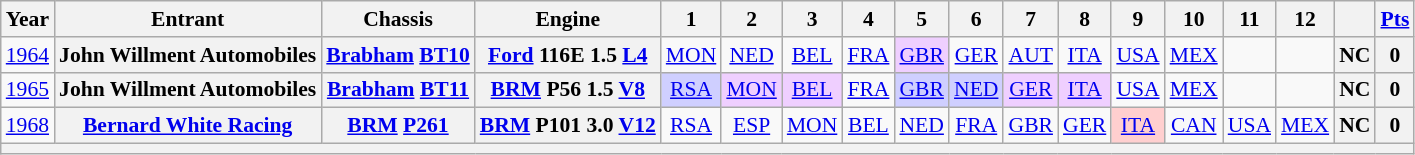<table class="wikitable" style="text-align:center; font-size:90%">
<tr>
<th>Year</th>
<th>Entrant</th>
<th>Chassis</th>
<th>Engine</th>
<th>1</th>
<th>2</th>
<th>3</th>
<th>4</th>
<th>5</th>
<th>6</th>
<th>7</th>
<th>8</th>
<th>9</th>
<th>10</th>
<th>11</th>
<th>12</th>
<th></th>
<th><a href='#'>Pts</a></th>
</tr>
<tr>
<td><a href='#'>1964</a></td>
<th>John Willment Automobiles</th>
<th><a href='#'>Brabham</a> <a href='#'>BT10</a></th>
<th><a href='#'>Ford</a> 116E 1.5 <a href='#'>L4</a></th>
<td><a href='#'>MON</a></td>
<td><a href='#'>NED</a></td>
<td><a href='#'>BEL</a></td>
<td><a href='#'>FRA</a></td>
<td style="background:#EFCFFF;"><a href='#'>GBR</a><br></td>
<td><a href='#'>GER</a></td>
<td><a href='#'>AUT</a></td>
<td><a href='#'>ITA</a></td>
<td><a href='#'>USA</a></td>
<td><a href='#'>MEX</a></td>
<td></td>
<td></td>
<th>NC</th>
<th>0</th>
</tr>
<tr>
<td><a href='#'>1965</a></td>
<th>John Willment Automobiles</th>
<th><a href='#'>Brabham</a> <a href='#'>BT11</a></th>
<th><a href='#'>BRM</a> P56 1.5 <a href='#'>V8</a></th>
<td style="background:#CFCFFF;"><a href='#'>RSA</a><br></td>
<td style="background:#EFCFFF;"><a href='#'>MON</a><br></td>
<td style="background:#EFCFFF;"><a href='#'>BEL</a><br></td>
<td><a href='#'>FRA</a></td>
<td style="background:#CFCFFF;"><a href='#'>GBR</a><br></td>
<td style="background:#CFCFFF;"><a href='#'>NED</a><br></td>
<td style="background:#EFCFFF;"><a href='#'>GER</a><br></td>
<td style="background:#EFCFFF;"><a href='#'>ITA</a><br></td>
<td><a href='#'>USA</a></td>
<td><a href='#'>MEX</a></td>
<td></td>
<td></td>
<th>NC</th>
<th>0</th>
</tr>
<tr>
<td><a href='#'>1968</a></td>
<th><a href='#'>Bernard White Racing</a></th>
<th><a href='#'>BRM</a> <a href='#'>P261</a></th>
<th><a href='#'>BRM</a> P101 3.0 <a href='#'>V12</a></th>
<td><a href='#'>RSA</a></td>
<td><a href='#'>ESP</a></td>
<td><a href='#'>MON</a></td>
<td><a href='#'>BEL</a></td>
<td><a href='#'>NED</a></td>
<td><a href='#'>FRA</a></td>
<td><a href='#'>GBR</a></td>
<td><a href='#'>GER</a></td>
<td style="background:#FFCFCF;"><a href='#'>ITA</a><br></td>
<td><a href='#'>CAN</a></td>
<td><a href='#'>USA</a></td>
<td><a href='#'>MEX</a></td>
<th>NC</th>
<th>0</th>
</tr>
<tr>
<th colspan="18"></th>
</tr>
</table>
